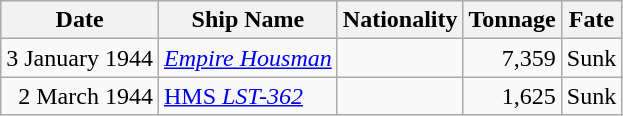<table class="wikitable sortable">
<tr>
<th>Date</th>
<th>Ship Name</th>
<th>Nationality</th>
<th>Tonnage</th>
<th>Fate</th>
</tr>
<tr>
<td align="right">3 January 1944</td>
<td align="left"><a href='#'><em>Empire Housman</em></a></td>
<td align="left"></td>
<td align="right">7,359</td>
<td align="left">Sunk</td>
</tr>
<tr>
<td align="right">2 March 1944</td>
<td align="left"><a href='#'>HMS <em>LST-362</em></a></td>
<td align="left"></td>
<td align="right">1,625</td>
<td align="left">Sunk</td>
</tr>
</table>
